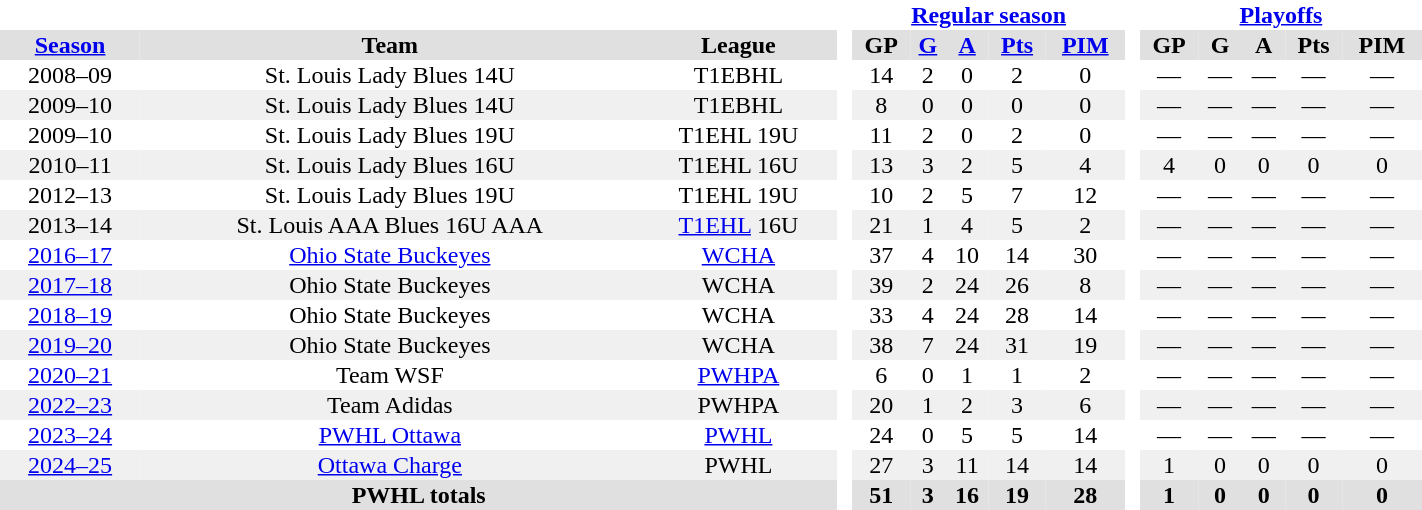<table border="0" cellpadding="1" cellspacing="0" width="75%" style="text-align:center">
<tr>
<th colspan="3" bgcolor="#ffffff"> </th>
<th rowspan="94" bgcolor="#ffffff"> </th>
<th colspan="5"><a href='#'>Regular season</a></th>
<th rowspan="94" bgcolor="#ffffff"> </th>
<th colspan="5"><a href='#'>Playoffs</a></th>
</tr>
<tr bgcolor="#e0e0e0">
<th><a href='#'>Season</a></th>
<th>Team</th>
<th>League</th>
<th>GP</th>
<th><a href='#'>G</a></th>
<th><a href='#'>A</a></th>
<th><a href='#'>Pts</a></th>
<th><a href='#'>PIM</a></th>
<th>GP</th>
<th>G</th>
<th>A</th>
<th>Pts</th>
<th>PIM</th>
</tr>
<tr>
<td>2008–09</td>
<td>St. Louis Lady Blues 14U</td>
<td>T1EBHL</td>
<td>14</td>
<td>2</td>
<td>0</td>
<td>2</td>
<td>0</td>
<td>—</td>
<td>—</td>
<td>—</td>
<td>—</td>
<td>—</td>
</tr>
<tr style="background:#f0f0f0;">
<td>2009–10</td>
<td>St. Louis Lady Blues 14U</td>
<td>T1EBHL</td>
<td>8</td>
<td>0</td>
<td>0</td>
<td>0</td>
<td>0</td>
<td>—</td>
<td>—</td>
<td>—</td>
<td>—</td>
<td>—</td>
</tr>
<tr>
<td>2009–10</td>
<td>St. Louis Lady Blues 19U</td>
<td>T1EHL 19U</td>
<td>11</td>
<td>2</td>
<td>0</td>
<td>2</td>
<td>0</td>
<td>—</td>
<td>—</td>
<td>—</td>
<td>—</td>
<td>—</td>
</tr>
<tr style="background:#f0f0f0;">
<td>2010–11</td>
<td>St. Louis Lady Blues 16U</td>
<td>T1EHL 16U</td>
<td>13</td>
<td>3</td>
<td>2</td>
<td>5</td>
<td>4</td>
<td>4</td>
<td>0</td>
<td>0</td>
<td>0</td>
<td>0</td>
</tr>
<tr>
<td>2012–13</td>
<td>St. Louis Lady Blues 19U</td>
<td>T1EHL 19U</td>
<td>10</td>
<td>2</td>
<td>5</td>
<td>7</td>
<td>12</td>
<td>—</td>
<td>—</td>
<td>—</td>
<td>—</td>
<td>—</td>
</tr>
<tr style="background:#f0f0f0;">
<td>2013–14</td>
<td>St. Louis AAA Blues 16U AAA</td>
<td><a href='#'>T1EHL</a> 16U</td>
<td>21</td>
<td>1</td>
<td>4</td>
<td>5</td>
<td>2</td>
<td>—</td>
<td>—</td>
<td>—</td>
<td>—</td>
<td>—</td>
</tr>
<tr>
<td><a href='#'>2016–17</a></td>
<td><a href='#'>Ohio State Buckeyes</a></td>
<td><a href='#'>WCHA</a></td>
<td>37</td>
<td>4</td>
<td>10</td>
<td>14</td>
<td>30</td>
<td>—</td>
<td>—</td>
<td>—</td>
<td>—</td>
<td>—</td>
</tr>
<tr style="background:#f0f0f0;">
<td><a href='#'>2017–18</a></td>
<td>Ohio State Buckeyes</td>
<td>WCHA</td>
<td>39</td>
<td>2</td>
<td>24</td>
<td>26</td>
<td>8</td>
<td>—</td>
<td>—</td>
<td>—</td>
<td>—</td>
<td>—</td>
</tr>
<tr>
<td><a href='#'>2018–19</a></td>
<td>Ohio State Buckeyes</td>
<td>WCHA</td>
<td>33</td>
<td>4</td>
<td>24</td>
<td>28</td>
<td>14</td>
<td>—</td>
<td>—</td>
<td>—</td>
<td>—</td>
<td>—</td>
</tr>
<tr style="background:#f0f0f0;">
<td><a href='#'>2019–20</a></td>
<td>Ohio State Buckeyes</td>
<td>WCHA</td>
<td>38</td>
<td>7</td>
<td>24</td>
<td>31</td>
<td>19</td>
<td>—</td>
<td>—</td>
<td>—</td>
<td>—</td>
<td>—</td>
</tr>
<tr>
<td><a href='#'>2020–21</a></td>
<td>Team WSF</td>
<td><a href='#'>PWHPA</a></td>
<td>6</td>
<td>0</td>
<td>1</td>
<td>1</td>
<td>2</td>
<td>—</td>
<td>—</td>
<td>—</td>
<td>—</td>
<td>—</td>
</tr>
<tr style="background:#f0f0f0;">
<td><a href='#'>2022–23</a></td>
<td>Team Adidas</td>
<td>PWHPA</td>
<td>20</td>
<td>1</td>
<td>2</td>
<td>3</td>
<td>6</td>
<td>—</td>
<td>—</td>
<td>—</td>
<td>—</td>
<td>—</td>
</tr>
<tr>
<td><a href='#'>2023–24</a></td>
<td><a href='#'>PWHL Ottawa</a></td>
<td><a href='#'>PWHL</a></td>
<td>24</td>
<td>0</td>
<td>5</td>
<td>5</td>
<td>14</td>
<td>—</td>
<td>—</td>
<td>—</td>
<td>—</td>
<td>—</td>
</tr>
<tr style="background:#f0f0f0;">
<td><a href='#'>2024–25</a></td>
<td><a href='#'>Ottawa Charge</a></td>
<td>PWHL</td>
<td>27</td>
<td>3</td>
<td>11</td>
<td>14</td>
<td>14</td>
<td>1</td>
<td>0</td>
<td>0</td>
<td>0</td>
<td>0</td>
</tr>
<tr bgcolor="#e0e0e0">
<th colspan="3">PWHL totals</th>
<th>51</th>
<th>3</th>
<th>16</th>
<th>19</th>
<th>28</th>
<th>1</th>
<th>0</th>
<th>0</th>
<th>0</th>
<th>0</th>
</tr>
</table>
